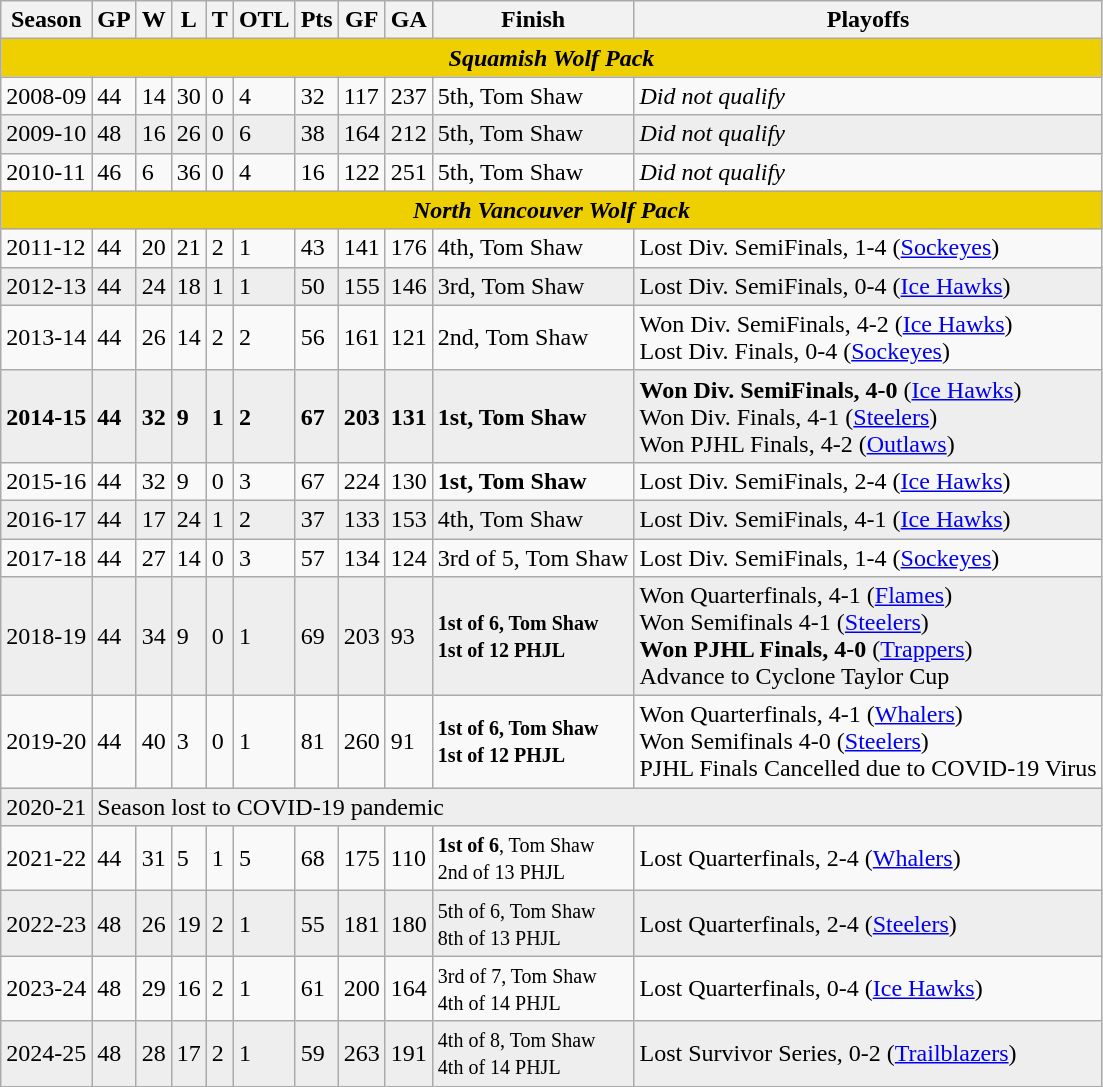<table class="wikitable">
<tr>
<th>Season</th>
<th>GP</th>
<th>W</th>
<th>L</th>
<th>T</th>
<th>OTL</th>
<th>Pts</th>
<th>GF</th>
<th>GA</th>
<th>Finish</th>
<th>Playoffs</th>
</tr>
<tr align="center"  bgcolor="#eed;">
<td colspan="11"><strong><em>Squamish Wolf Pack</em></strong></td>
</tr>
<tr>
<td>2008-09</td>
<td>44</td>
<td>14</td>
<td>30</td>
<td>0</td>
<td>4</td>
<td>32</td>
<td>117</td>
<td>237</td>
<td>5th, Tom Shaw</td>
<td><em>Did not qualify</em></td>
</tr>
<tr style="background:#eee;">
<td>2009-10</td>
<td>48</td>
<td>16</td>
<td>26</td>
<td>0</td>
<td>6</td>
<td>38</td>
<td>164</td>
<td>212</td>
<td>5th, Tom Shaw</td>
<td><em>Did not qualify</em></td>
</tr>
<tr>
<td>2010-11</td>
<td>46</td>
<td>6</td>
<td>36</td>
<td>0</td>
<td>4</td>
<td>16</td>
<td>122</td>
<td>251</td>
<td>5th, Tom Shaw</td>
<td><em>Did not qualify</em></td>
</tr>
<tr align="center"  bgcolor="#eed;">
<td colspan="11"><strong><em>North Vancouver Wolf Pack</em></strong></td>
</tr>
<tr>
<td>2011-12</td>
<td>44</td>
<td>20</td>
<td>21</td>
<td>2</td>
<td>1</td>
<td>43</td>
<td>141</td>
<td>176</td>
<td>4th, Tom Shaw</td>
<td>Lost Div. SemiFinals, 1-4 (<a href='#'>Sockeyes</a>)</td>
</tr>
<tr style="background:#eee;">
<td>2012-13</td>
<td>44</td>
<td>24</td>
<td>18</td>
<td>1</td>
<td>1</td>
<td>50</td>
<td>155</td>
<td>146</td>
<td>3rd, Tom Shaw</td>
<td>Lost Div. SemiFinals, 0-4 (<a href='#'>Ice Hawks</a>)</td>
</tr>
<tr>
<td>2013-14</td>
<td>44</td>
<td>26</td>
<td>14</td>
<td>2</td>
<td>2</td>
<td>56</td>
<td>161</td>
<td>121</td>
<td>2nd, Tom Shaw</td>
<td>Won Div. SemiFinals, 4-2 (<a href='#'>Ice Hawks</a>)<br>Lost Div. Finals, 0-4 (<a href='#'>Sockeyes</a>)</td>
</tr>
<tr style="background:#eee;">
<td><strong>2014-15</strong></td>
<td><strong>44</strong></td>
<td><strong>32</strong></td>
<td><strong>9</strong></td>
<td><strong>1</strong></td>
<td><strong>2</strong></td>
<td><strong>67</strong></td>
<td><strong>203</strong></td>
<td><strong>131</strong></td>
<td><strong>1st, Tom Shaw</strong></td>
<td><strong>Won Div. SemiFinals, 4-0</strong> (<a href='#'>Ice Hawks</a>)<br>Won Div. Finals, 4-1 (<a href='#'>Steelers</a>)<br>Won PJHL Finals, 4-2 (<a href='#'>Outlaws</a>)</td>
</tr>
<tr>
<td>2015-16</td>
<td>44</td>
<td>32</td>
<td>9</td>
<td>0</td>
<td>3</td>
<td>67</td>
<td>224</td>
<td>130</td>
<td><strong>1st, Tom Shaw</strong></td>
<td>Lost Div. SemiFinals, 2-4 (<a href='#'>Ice Hawks</a>)</td>
</tr>
<tr style="background:#eee;">
<td>2016-17</td>
<td>44</td>
<td>17</td>
<td>24</td>
<td>1</td>
<td>2</td>
<td>37</td>
<td>133</td>
<td>153</td>
<td>4th, Tom Shaw</td>
<td>Lost Div. SemiFinals, 4-1 (<a href='#'>Ice Hawks</a>)</td>
</tr>
<tr>
<td>2017-18</td>
<td>44</td>
<td>27</td>
<td>14</td>
<td>0</td>
<td>3</td>
<td>57</td>
<td>134</td>
<td>124</td>
<td>3rd of 5, Tom Shaw</td>
<td>Lost Div. SemiFinals, 1-4 (<a href='#'>Sockeyes</a>)</td>
</tr>
<tr style="background:#eee;">
<td>2018-19</td>
<td>44</td>
<td>34</td>
<td>9</td>
<td>0</td>
<td>1</td>
<td>69</td>
<td>203</td>
<td>93</td>
<td><small> <strong>1st of 6, Tom Shaw<br>1st of 12 PHJL</strong></small></td>
<td>Won Quarterfinals, 4-1 (<a href='#'>Flames</a>)<br>Won Semifinals 4-1 (<a href='#'>Steelers</a>)<br><strong>Won PJHL Finals, 4-0</strong> (<a href='#'>Trappers</a>)<br>Advance to Cyclone Taylor Cup</td>
</tr>
<tr>
<td>2019-20</td>
<td>44</td>
<td>40</td>
<td>3</td>
<td>0</td>
<td>1</td>
<td>81</td>
<td>260</td>
<td>91</td>
<td><small> <strong>1st of 6, Tom Shaw<br>1st of 12 PHJL</strong></small></td>
<td>Won Quarterfinals, 4-1 (<a href='#'>Whalers</a>)<br>Won Semifinals 4-0 (<a href='#'>Steelers</a>)<br>PJHL Finals Cancelled due to COVID-19 Virus</td>
</tr>
<tr style="background:#eee;">
<td>2020-21</td>
<td colspan="10">Season lost to COVID-19 pandemic</td>
</tr>
<tr>
<td>2021-22</td>
<td>44</td>
<td>31</td>
<td>5</td>
<td>1</td>
<td>5</td>
<td>68</td>
<td>175</td>
<td>110</td>
<td><small> <strong>1st of 6</strong>, Tom Shaw<br>2nd of 13 PHJL</small></td>
<td>Lost Quarterfinals, 2-4 (<a href='#'>Whalers</a>)</td>
</tr>
<tr style="background:#eee;">
<td>2022-23</td>
<td>48</td>
<td>26</td>
<td>19</td>
<td>2</td>
<td>1</td>
<td>55</td>
<td>181</td>
<td>180</td>
<td><small> 5th of 6, Tom Shaw<br>8th of 13 PHJL</small></td>
<td>Lost Quarterfinals, 2-4 (<a href='#'>Steelers</a>)</td>
</tr>
<tr>
<td>2023-24</td>
<td>48</td>
<td>29</td>
<td>16</td>
<td>2</td>
<td>1</td>
<td>61</td>
<td>200</td>
<td>164</td>
<td><small> 3rd of 7, Tom Shaw<br>4th of 14 PHJL</small></td>
<td>Lost Quarterfinals, 0-4 (<a href='#'>Ice Hawks</a>)</td>
</tr>
<tr style="background:#eee;">
<td>2024-25</td>
<td>48</td>
<td>28</td>
<td>17</td>
<td>2</td>
<td>1</td>
<td>59</td>
<td>263</td>
<td>191</td>
<td><small> 4th of 8, Tom Shaw<br>4th of 14 PHJL</small></td>
<td>Lost Survivor Series, 0-2 (<a href='#'>Trailblazers</a>)</td>
</tr>
</table>
